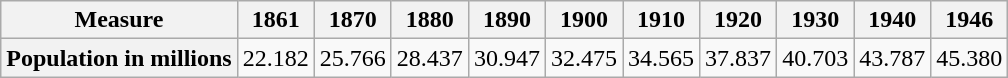<table class="wikitable"">
<tr>
<th scope="col">Measure</th>
<th scope="col">1861</th>
<th scope="col">1870</th>
<th scope="col">1880</th>
<th scope="col">1890</th>
<th scope="col">1900</th>
<th scope="col">1910</th>
<th scope="col">1920</th>
<th scope="col">1930</th>
<th scope="col">1940</th>
<th scope="col">1946</th>
</tr>
<tr>
<th scope="row">Population in millions</th>
<td>22.182</td>
<td>25.766</td>
<td>28.437</td>
<td>30.947</td>
<td>32.475</td>
<td>34.565</td>
<td>37.837</td>
<td>40.703</td>
<td>43.787</td>
<td>45.380</td>
</tr>
</table>
